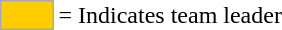<table>
<tr>
<td style="background-color:#FFCC00; border:1px solid #aaaaaa; width:2em;"></td>
<td>= Indicates team leader</td>
</tr>
</table>
